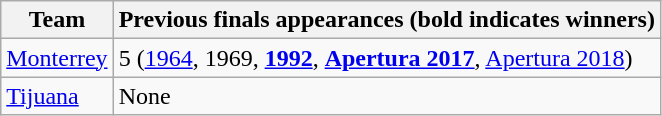<table class="wikitable">
<tr>
<th>Team</th>
<th>Previous finals appearances (bold indicates winners)</th>
</tr>
<tr>
<td><a href='#'>Monterrey</a></td>
<td>5 (<a href='#'>1964</a>, 1969, <strong><a href='#'>1992</a></strong>, <strong><a href='#'>Apertura 2017</a></strong>, <a href='#'>Apertura 2018</a>)</td>
</tr>
<tr>
<td><a href='#'>Tijuana</a></td>
<td>None</td>
</tr>
</table>
